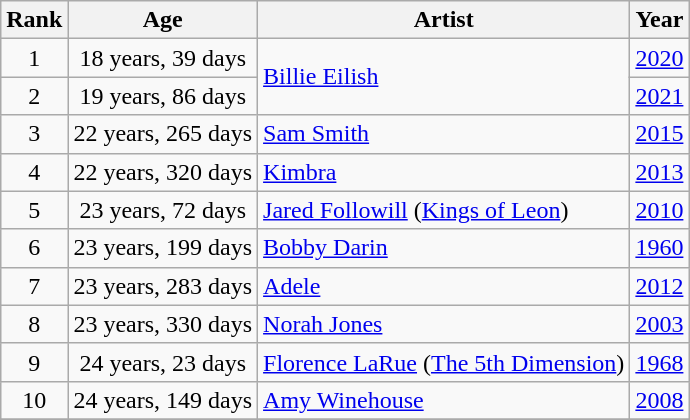<table class="wikitable" style="text-align: center; cellpadding: 2;">
<tr>
<th>Rank</th>
<th>Age</th>
<th>Artist</th>
<th>Year</th>
</tr>
<tr>
<td>1</td>
<td>18 years, 39 days</td>
<td style="text-align: left;" rowspan=2><a href='#'>Billie Eilish</a></td>
<td><a href='#'>2020</a></td>
</tr>
<tr>
<td>2</td>
<td>19 years, 86 days</td>
<td><a href='#'>2021</a></td>
</tr>
<tr>
<td>3</td>
<td>22 years, 265 days</td>
<td style="text-align: left;"><a href='#'>Sam Smith</a></td>
<td><a href='#'>2015</a></td>
</tr>
<tr>
<td>4</td>
<td>22 years, 320 days</td>
<td style="text-align: left;"><a href='#'>Kimbra</a></td>
<td><a href='#'>2013</a></td>
</tr>
<tr>
<td>5</td>
<td>23 years, 72 days</td>
<td style="text-align: left;"><a href='#'>Jared Followill</a> (<a href='#'>Kings of Leon</a>)</td>
<td><a href='#'>2010</a></td>
</tr>
<tr>
<td>6</td>
<td>23 years, 199 days</td>
<td style="text-align: left;"><a href='#'>Bobby Darin</a></td>
<td><a href='#'>1960</a></td>
</tr>
<tr>
<td>7</td>
<td>23 years, 283 days</td>
<td style="text-align: left;"><a href='#'>Adele</a></td>
<td><a href='#'>2012</a></td>
</tr>
<tr>
<td>8</td>
<td>23 years, 330 days</td>
<td style="text-align: left;"><a href='#'>Norah Jones</a></td>
<td><a href='#'>2003</a></td>
</tr>
<tr>
<td>9</td>
<td>24 years, 23 days</td>
<td style="text-align: left;"><a href='#'>Florence LaRue</a> (<a href='#'>The 5th Dimension</a>)</td>
<td><a href='#'>1968</a></td>
</tr>
<tr>
<td>10</td>
<td>24 years, 149 days</td>
<td style="text-align: left;"><a href='#'>Amy Winehouse</a></td>
<td><a href='#'>2008</a></td>
</tr>
<tr>
</tr>
</table>
